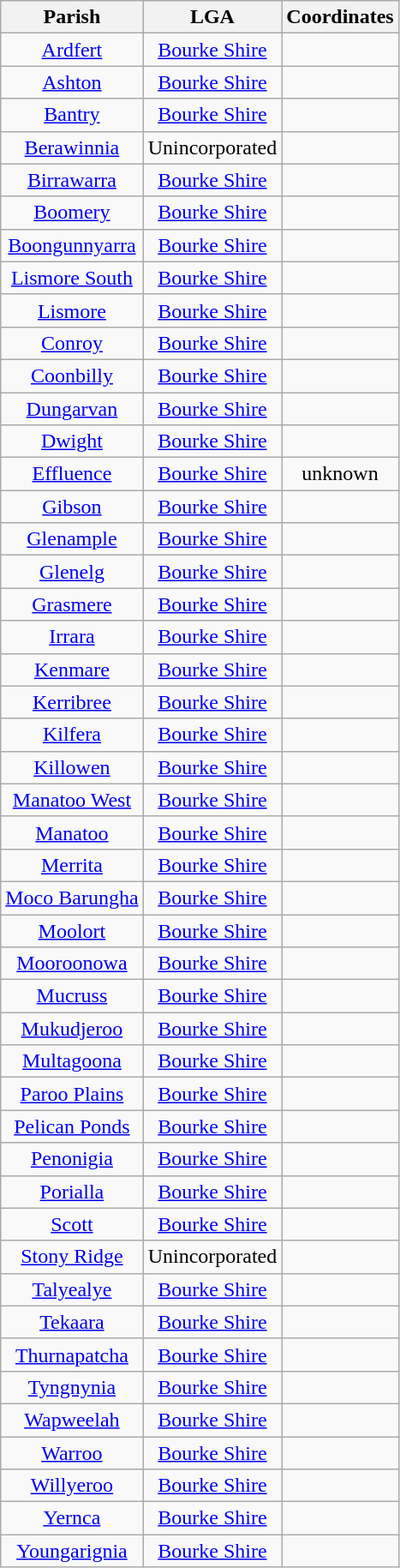<table class="wikitable" style="text-align:center">
<tr>
<th>Parish</th>
<th>LGA</th>
<th>Coordinates</th>
</tr>
<tr>
<td><a href='#'>Ardfert</a></td>
<td><a href='#'>Bourke Shire</a></td>
<td></td>
</tr>
<tr>
<td><a href='#'>Ashton</a></td>
<td><a href='#'>Bourke Shire</a></td>
<td></td>
</tr>
<tr>
<td><a href='#'>Bantry</a></td>
<td><a href='#'>Bourke Shire</a></td>
<td></td>
</tr>
<tr>
<td><a href='#'>Berawinnia</a></td>
<td>Unincorporated</td>
<td></td>
</tr>
<tr>
<td><a href='#'>Birrawarra</a></td>
<td><a href='#'>Bourke Shire</a></td>
<td></td>
</tr>
<tr>
<td><a href='#'>Boomery</a></td>
<td><a href='#'>Bourke Shire</a></td>
<td></td>
</tr>
<tr>
<td><a href='#'>Boongunnyarra</a></td>
<td><a href='#'>Bourke Shire</a></td>
<td></td>
</tr>
<tr>
<td><a href='#'>Lismore South</a></td>
<td><a href='#'>Bourke Shire</a></td>
<td></td>
</tr>
<tr>
<td><a href='#'>Lismore</a></td>
<td><a href='#'>Bourke Shire</a></td>
<td></td>
</tr>
<tr>
<td><a href='#'>Conroy</a></td>
<td><a href='#'>Bourke Shire</a></td>
<td></td>
</tr>
<tr>
<td><a href='#'>Coonbilly</a></td>
<td><a href='#'>Bourke Shire</a></td>
<td></td>
</tr>
<tr>
<td><a href='#'>Dungarvan</a></td>
<td><a href='#'>Bourke Shire</a></td>
<td></td>
</tr>
<tr>
<td><a href='#'>Dwight</a></td>
<td><a href='#'>Bourke Shire</a></td>
<td></td>
</tr>
<tr>
<td><a href='#'>Effluence</a></td>
<td><a href='#'>Bourke Shire</a></td>
<td>unknown</td>
</tr>
<tr>
<td><a href='#'>Gibson</a></td>
<td><a href='#'>Bourke Shire</a></td>
<td></td>
</tr>
<tr>
<td><a href='#'>Glenample</a></td>
<td><a href='#'>Bourke Shire</a></td>
<td></td>
</tr>
<tr>
<td><a href='#'>Glenelg</a></td>
<td><a href='#'>Bourke Shire</a></td>
<td></td>
</tr>
<tr>
<td><a href='#'>Grasmere</a></td>
<td><a href='#'>Bourke Shire</a></td>
<td></td>
</tr>
<tr>
<td><a href='#'>Irrara</a></td>
<td><a href='#'>Bourke Shire</a></td>
<td></td>
</tr>
<tr>
<td><a href='#'>Kenmare</a></td>
<td><a href='#'>Bourke Shire</a></td>
<td></td>
</tr>
<tr>
<td><a href='#'>Kerribree</a></td>
<td><a href='#'>Bourke Shire</a></td>
<td></td>
</tr>
<tr>
<td><a href='#'>Kilfera</a></td>
<td><a href='#'>Bourke Shire</a></td>
<td></td>
</tr>
<tr>
<td><a href='#'>Killowen</a></td>
<td><a href='#'>Bourke Shire</a></td>
<td></td>
</tr>
<tr>
<td><a href='#'>Manatoo West</a></td>
<td><a href='#'>Bourke Shire</a></td>
<td></td>
</tr>
<tr>
<td><a href='#'>Manatoo</a></td>
<td><a href='#'>Bourke Shire</a></td>
<td></td>
</tr>
<tr>
<td><a href='#'>Merrita</a></td>
<td><a href='#'>Bourke Shire</a></td>
<td></td>
</tr>
<tr>
<td><a href='#'>Moco Barungha</a></td>
<td><a href='#'>Bourke Shire</a></td>
<td></td>
</tr>
<tr>
<td><a href='#'>Moolort</a></td>
<td><a href='#'>Bourke Shire</a></td>
<td></td>
</tr>
<tr>
<td><a href='#'>Mooroonowa</a></td>
<td><a href='#'>Bourke Shire</a></td>
<td></td>
</tr>
<tr>
<td><a href='#'>Mucruss</a></td>
<td><a href='#'>Bourke Shire</a></td>
<td></td>
</tr>
<tr>
<td><a href='#'>Mukudjeroo</a></td>
<td><a href='#'>Bourke Shire</a></td>
<td></td>
</tr>
<tr>
<td><a href='#'>Multagoona</a></td>
<td><a href='#'>Bourke Shire</a></td>
<td></td>
</tr>
<tr>
<td><a href='#'>Paroo Plains</a></td>
<td><a href='#'>Bourke Shire</a></td>
<td></td>
</tr>
<tr>
<td><a href='#'>Pelican Ponds</a></td>
<td><a href='#'>Bourke Shire</a></td>
<td></td>
</tr>
<tr>
<td><a href='#'>Penonigia</a></td>
<td><a href='#'>Bourke Shire</a></td>
<td></td>
</tr>
<tr>
<td><a href='#'>Porialla</a></td>
<td><a href='#'>Bourke Shire</a></td>
<td></td>
</tr>
<tr>
<td><a href='#'>Scott</a></td>
<td><a href='#'>Bourke Shire</a></td>
<td></td>
</tr>
<tr>
<td><a href='#'>Stony Ridge</a></td>
<td>Unincorporated</td>
<td></td>
</tr>
<tr>
<td><a href='#'>Talyealye</a></td>
<td><a href='#'>Bourke Shire</a></td>
<td></td>
</tr>
<tr>
<td><a href='#'>Tekaara</a></td>
<td><a href='#'>Bourke Shire</a></td>
<td></td>
</tr>
<tr>
<td><a href='#'>Thurnapatcha</a></td>
<td><a href='#'>Bourke Shire</a></td>
<td></td>
</tr>
<tr>
<td><a href='#'>Tyngnynia</a></td>
<td><a href='#'>Bourke Shire</a></td>
<td></td>
</tr>
<tr>
<td><a href='#'>Wapweelah</a></td>
<td><a href='#'>Bourke Shire</a></td>
<td></td>
</tr>
<tr>
<td><a href='#'>Warroo</a></td>
<td><a href='#'>Bourke Shire</a></td>
<td></td>
</tr>
<tr>
<td><a href='#'>Willyeroo</a></td>
<td><a href='#'>Bourke Shire</a></td>
<td></td>
</tr>
<tr>
<td><a href='#'>Yernca</a></td>
<td><a href='#'>Bourke Shire</a></td>
<td></td>
</tr>
<tr>
<td><a href='#'>Youngarignia</a></td>
<td><a href='#'>Bourke Shire</a></td>
<td></td>
</tr>
</table>
